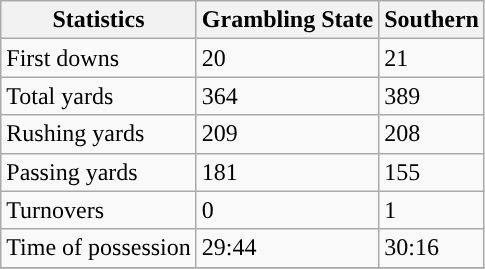<table class="wikitable">
<tr>
<th>Statistics</th>
<th>Grambling State</th>
<th>Southern</th>
</tr>
<tr>
<td>First downs</td>
<td>20</td>
<td>21</td>
</tr>
<tr>
<td>Total yards</td>
<td>364</td>
<td>389</td>
</tr>
<tr>
<td>Rushing yards</td>
<td>209</td>
<td>208</td>
</tr>
<tr>
<td>Passing yards</td>
<td>181</td>
<td>155</td>
</tr>
<tr>
<td>Turnovers</td>
<td>0</td>
<td>1</td>
</tr>
<tr>
<td>Time of possession</td>
<td>29:44</td>
<td>30:16</td>
</tr>
<tr>
</tr>
</table>
